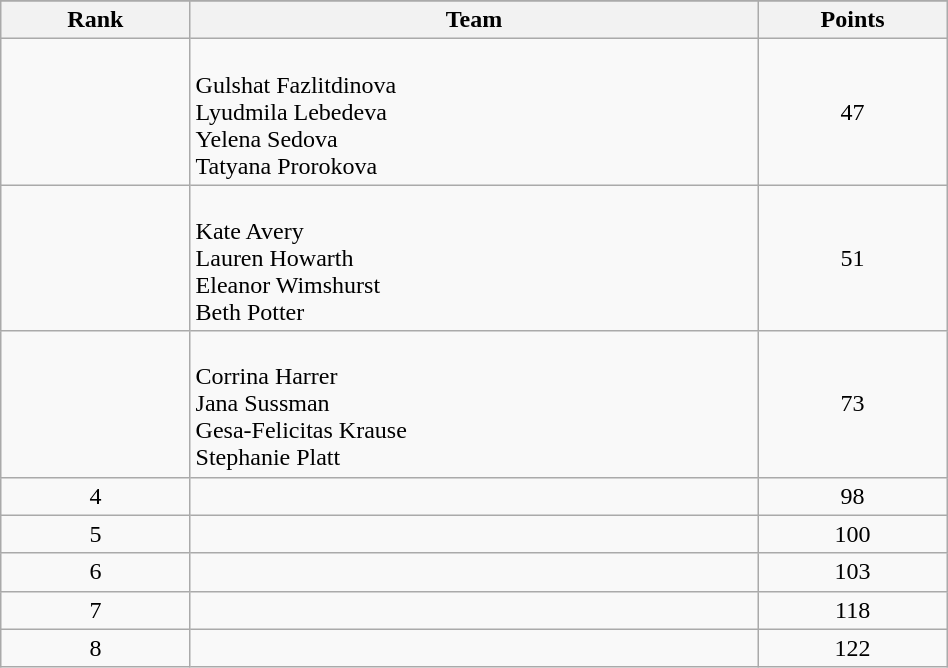<table class="wikitable" width=50%>
<tr>
</tr>
<tr>
<th width=10%>Rank</th>
<th width=30%>Team</th>
<th width=10%>Points</th>
</tr>
<tr align="center">
<td></td>
<td align="left"><br>Gulshat Fazlitdinova<br>Lyudmila Lebedeva<br>Yelena Sedova<br>Tatyana Prorokova</td>
<td>47</td>
</tr>
<tr align="center">
<td></td>
<td align="left"><br>Kate Avery<br>Lauren Howarth<br>Eleanor Wimshurst<br>Beth Potter</td>
<td>51</td>
</tr>
<tr align="center">
<td></td>
<td align="left"><br>Corrina Harrer<br>Jana Sussman<br>Gesa-Felicitas Krause<br>Stephanie Platt</td>
<td>73</td>
</tr>
<tr align="center">
<td>4</td>
<td align="left"></td>
<td>98</td>
</tr>
<tr align="center">
<td>5</td>
<td align="left"></td>
<td>100</td>
</tr>
<tr align="center">
<td>6</td>
<td align="left"></td>
<td>103</td>
</tr>
<tr align="center">
<td>7</td>
<td align="left"></td>
<td>118</td>
</tr>
<tr align="center">
<td>8</td>
<td align="left"></td>
<td>122</td>
</tr>
</table>
